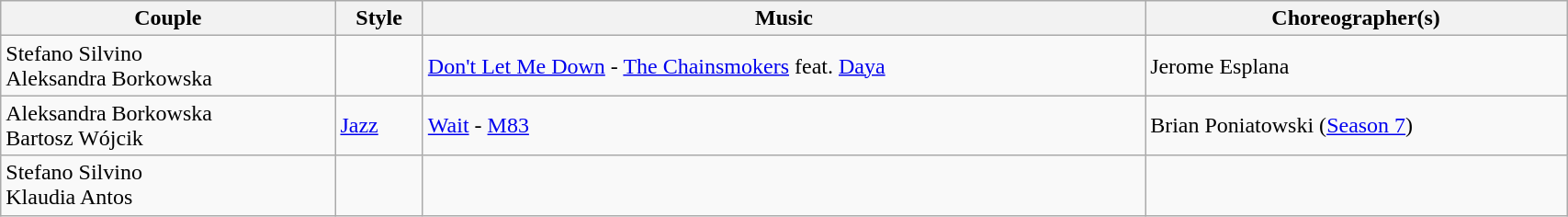<table class="wikitable" width="90%">
<tr>
<th>Couple</th>
<th>Style</th>
<th>Music</th>
<th>Choreographer(s)</th>
</tr>
<tr>
<td>Stefano Silvino<br>Aleksandra Borkowska</td>
<td></td>
<td><a href='#'>Don't Let Me Down</a> - <a href='#'>The Chainsmokers</a> feat. <a href='#'>Daya</a></td>
<td>Jerome Esplana</td>
</tr>
<tr>
<td>Aleksandra Borkowska<br>Bartosz Wójcik</td>
<td><a href='#'>Jazz</a></td>
<td><a href='#'>Wait</a> - <a href='#'>M83</a></td>
<td>Brian Poniatowski (<a href='#'>Season 7</a>)</td>
</tr>
<tr>
<td>Stefano Silvino<br>Klaudia Antos</td>
<td></td>
<td></td>
<td></td>
</tr>
</table>
